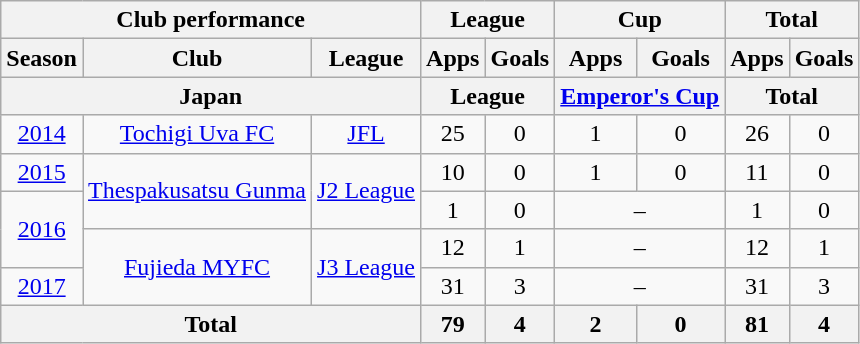<table class="wikitable" style="text-align:center;">
<tr>
<th colspan=3>Club performance</th>
<th colspan=2>League</th>
<th colspan=2>Cup</th>
<th colspan=2>Total</th>
</tr>
<tr>
<th>Season</th>
<th>Club</th>
<th>League</th>
<th>Apps</th>
<th>Goals</th>
<th>Apps</th>
<th>Goals</th>
<th>Apps</th>
<th>Goals</th>
</tr>
<tr>
<th colspan=3>Japan</th>
<th colspan=2>League</th>
<th colspan=2><a href='#'>Emperor's Cup</a></th>
<th colspan=2>Total</th>
</tr>
<tr>
<td><a href='#'>2014</a></td>
<td><a href='#'>Tochigi Uva FC</a></td>
<td><a href='#'>JFL</a></td>
<td>25</td>
<td>0</td>
<td>1</td>
<td>0</td>
<td>26</td>
<td>0</td>
</tr>
<tr>
<td><a href='#'>2015</a></td>
<td rowspan="2"><a href='#'>Thespakusatsu Gunma</a></td>
<td rowspan="2"><a href='#'>J2 League</a></td>
<td>10</td>
<td>0</td>
<td>1</td>
<td>0</td>
<td>11</td>
<td>0</td>
</tr>
<tr>
<td rowspan="2"><a href='#'>2016</a></td>
<td>1</td>
<td>0</td>
<td colspan="2">–</td>
<td>1</td>
<td>0</td>
</tr>
<tr>
<td rowspan="2"><a href='#'>Fujieda MYFC</a></td>
<td rowspan="2"><a href='#'>J3 League</a></td>
<td>12</td>
<td>1</td>
<td colspan="2">–</td>
<td>12</td>
<td>1</td>
</tr>
<tr>
<td><a href='#'>2017</a></td>
<td>31</td>
<td>3</td>
<td colspan="2">–</td>
<td>31</td>
<td>3</td>
</tr>
<tr>
<th colspan=3>Total</th>
<th>79</th>
<th>4</th>
<th>2</th>
<th>0</th>
<th>81</th>
<th>4</th>
</tr>
</table>
